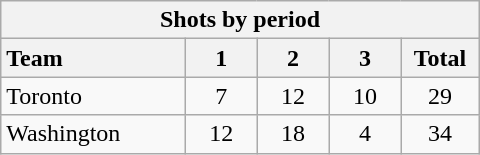<table class="wikitable" style="width:20em; text-align:right;">
<tr>
<th colspan=6>Shots by period</th>
</tr>
<tr>
<th style="width:8em; text-align:left;">Team</th>
<th style="width:3em;">1</th>
<th style="width:3em;">2</th>
<th style="width:3em;">3</th>
<th style="width:3em;">Total</th>
</tr>
<tr>
<td style="text-align:left;">Toronto</td>
<td align=center>7</td>
<td align=center>12</td>
<td align=center>10</td>
<td align=center>29</td>
</tr>
<tr>
<td style="text-align:left;">Washington</td>
<td align=center>12</td>
<td align=center>18</td>
<td align=center>4</td>
<td align=center>34</td>
</tr>
</table>
